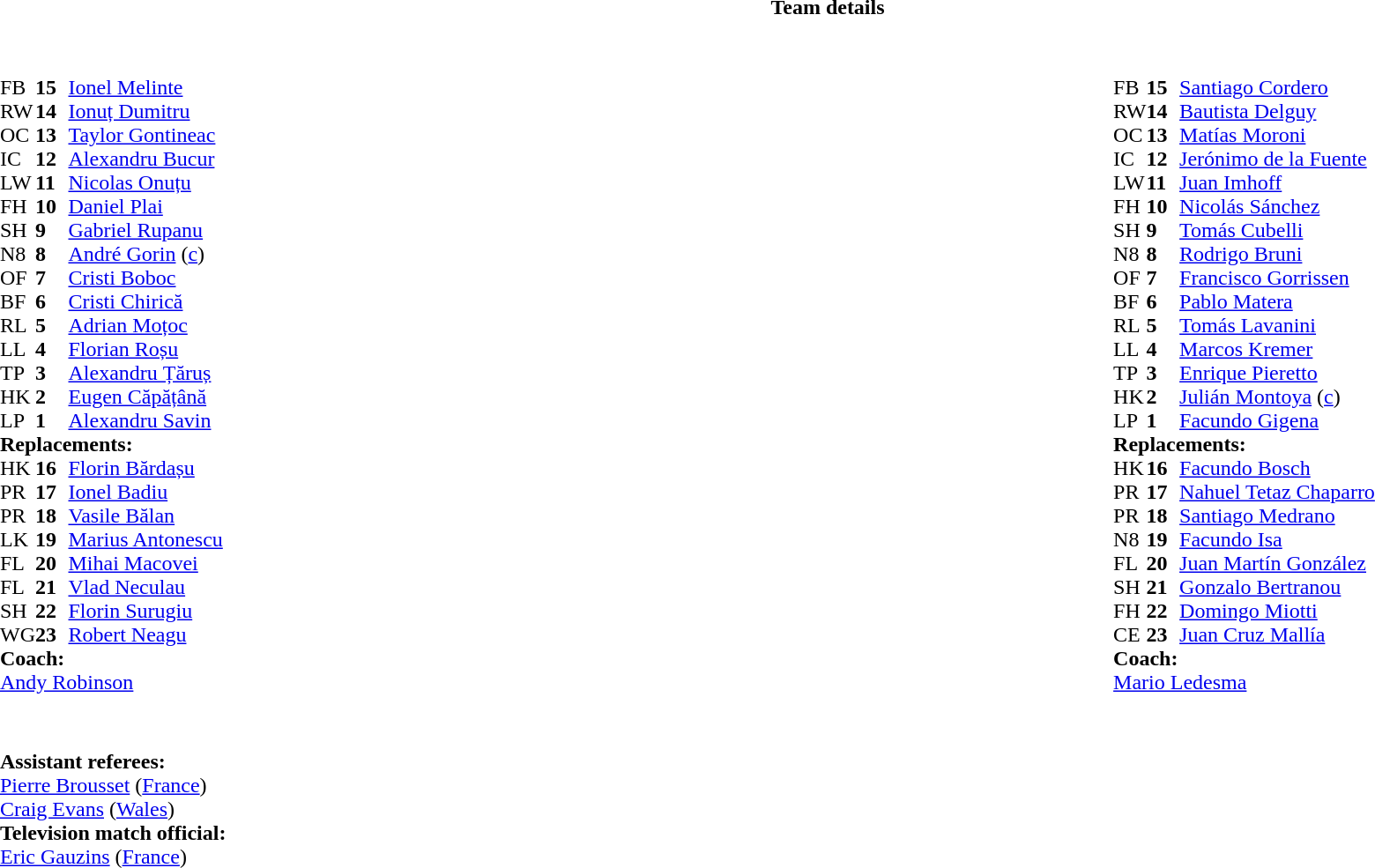<table border="0" style="width:100%;" class="collapsible collapsed">
<tr>
<th>Team details</th>
</tr>
<tr>
<td><br><table style="width:100%">
<tr>
<td style="vertical-align:top;width:50%"><br><table cellspacing="0" cellpadding="0">
<tr>
<th width="25"></th>
<th width="25"></th>
</tr>
<tr>
<td>FB</td>
<td><strong>15</strong></td>
<td><a href='#'>Ionel Melinte</a></td>
</tr>
<tr>
<td>RW</td>
<td><strong>14</strong></td>
<td><a href='#'>Ionuț Dumitru</a></td>
<td></td>
<td></td>
</tr>
<tr>
<td>OC</td>
<td><strong>13</strong></td>
<td><a href='#'>Taylor Gontineac</a></td>
</tr>
<tr>
<td>IC</td>
<td><strong>12</strong></td>
<td><a href='#'>Alexandru Bucur</a></td>
</tr>
<tr>
<td>LW</td>
<td><strong>11</strong></td>
<td><a href='#'>Nicolas Onuțu</a></td>
</tr>
<tr>
<td>FH</td>
<td><strong>10</strong></td>
<td><a href='#'>Daniel Plai</a></td>
</tr>
<tr>
<td>SH</td>
<td><strong>9</strong></td>
<td><a href='#'>Gabriel Rupanu</a></td>
<td></td>
<td></td>
</tr>
<tr>
<td>N8</td>
<td><strong>8</strong></td>
<td><a href='#'>André Gorin</a> (<a href='#'>c</a>)</td>
</tr>
<tr>
<td>OF</td>
<td><strong>7</strong></td>
<td><a href='#'>Cristi Boboc</a></td>
<td></td>
<td></td>
</tr>
<tr>
<td>BF</td>
<td><strong>6</strong></td>
<td><a href='#'>Cristi Chirică</a></td>
<td></td>
<td></td>
</tr>
<tr>
<td>RL</td>
<td><strong>5</strong></td>
<td><a href='#'>Adrian Moțoc</a></td>
</tr>
<tr>
<td>LL</td>
<td><strong>4</strong></td>
<td><a href='#'>Florian Roșu</a></td>
<td></td>
<td></td>
</tr>
<tr>
<td>TP</td>
<td><strong>3</strong></td>
<td><a href='#'>Alexandru Țăruș</a></td>
<td></td>
<td></td>
</tr>
<tr>
<td>HK</td>
<td><strong>2</strong></td>
<td><a href='#'>Eugen Căpățână</a></td>
<td></td>
<td></td>
</tr>
<tr>
<td>LP</td>
<td><strong>1</strong></td>
<td><a href='#'>Alexandru Savin</a></td>
<td></td>
<td></td>
</tr>
<tr>
<td colspan=3><strong>Replacements:</strong></td>
</tr>
<tr>
<td>HK</td>
<td><strong>16</strong></td>
<td><a href='#'>Florin Bărdașu</a></td>
<td></td>
<td></td>
</tr>
<tr>
<td>PR</td>
<td><strong>17</strong></td>
<td><a href='#'>Ionel Badiu</a></td>
<td></td>
<td></td>
</tr>
<tr>
<td>PR</td>
<td><strong>18</strong></td>
<td><a href='#'>Vasile Bălan</a></td>
<td></td>
<td></td>
</tr>
<tr>
<td>LK</td>
<td><strong>19</strong></td>
<td><a href='#'>Marius Antonescu</a></td>
<td></td>
<td></td>
</tr>
<tr>
<td>FL</td>
<td><strong>20</strong></td>
<td><a href='#'>Mihai Macovei</a></td>
<td></td>
<td></td>
</tr>
<tr>
<td>FL</td>
<td><strong>21</strong></td>
<td><a href='#'>Vlad Neculau</a></td>
<td></td>
<td></td>
</tr>
<tr>
<td>SH</td>
<td><strong>22</strong></td>
<td><a href='#'>Florin Surugiu</a></td>
<td></td>
<td></td>
</tr>
<tr>
<td>WG</td>
<td><strong>23</strong></td>
<td><a href='#'>Robert Neagu</a></td>
<td></td>
<td></td>
</tr>
<tr>
<td colspan=3><strong>Coach:</strong></td>
</tr>
<tr>
<td colspan="4"> <a href='#'>Andy Robinson</a></td>
</tr>
</table>
</td>
<td valign=top></td>
<td style="vertical-align:top;width:50%"><br><table cellspacing="0" cellpadding="0" style="margin:auto">
<tr>
<th width="25"></th>
<th width="25"></th>
</tr>
<tr>
<td>FB</td>
<td><strong>15</strong></td>
<td><a href='#'>Santiago Cordero</a></td>
</tr>
<tr>
<td>RW</td>
<td><strong>14</strong></td>
<td><a href='#'>Bautista Delguy</a></td>
</tr>
<tr>
<td>OC</td>
<td><strong>13</strong></td>
<td><a href='#'>Matías Moroni</a></td>
</tr>
<tr>
<td>IC</td>
<td><strong>12</strong></td>
<td><a href='#'>Jerónimo de la Fuente</a></td>
</tr>
<tr>
<td>LW</td>
<td><strong>11</strong></td>
<td><a href='#'>Juan Imhoff</a></td>
<td></td>
<td></td>
</tr>
<tr>
<td>FH</td>
<td><strong>10</strong></td>
<td><a href='#'>Nicolás Sánchez</a></td>
<td></td>
<td></td>
</tr>
<tr>
<td>SH</td>
<td><strong>9</strong></td>
<td><a href='#'>Tomás Cubelli</a></td>
<td></td>
<td></td>
</tr>
<tr>
<td>N8</td>
<td><strong>8</strong></td>
<td><a href='#'>Rodrigo Bruni</a></td>
<td></td>
<td></td>
</tr>
<tr>
<td>OF</td>
<td><strong>7</strong></td>
<td><a href='#'>Francisco Gorrissen</a></td>
</tr>
<tr>
<td>BF</td>
<td><strong>6</strong></td>
<td><a href='#'>Pablo Matera</a></td>
</tr>
<tr>
<td>RL</td>
<td><strong>5</strong></td>
<td><a href='#'>Tomás Lavanini</a></td>
<td></td>
<td></td>
</tr>
<tr>
<td>LL</td>
<td><strong>4</strong></td>
<td><a href='#'>Marcos Kremer</a></td>
</tr>
<tr>
<td>TP</td>
<td><strong>3</strong></td>
<td><a href='#'>Enrique Pieretto</a></td>
<td></td>
<td></td>
</tr>
<tr>
<td>HK</td>
<td><strong>2</strong></td>
<td><a href='#'>Julián Montoya</a> (<a href='#'>c</a>)</td>
<td></td>
<td></td>
</tr>
<tr>
<td>LP</td>
<td><strong>1</strong></td>
<td><a href='#'>Facundo Gigena</a></td>
<td></td>
<td></td>
</tr>
<tr>
<td colspan=3><strong>Replacements:</strong></td>
</tr>
<tr>
<td>HK</td>
<td><strong>16</strong></td>
<td><a href='#'>Facundo Bosch</a></td>
<td></td>
<td></td>
</tr>
<tr>
<td>PR</td>
<td><strong>17</strong></td>
<td><a href='#'>Nahuel Tetaz Chaparro</a></td>
<td></td>
<td></td>
</tr>
<tr>
<td>PR</td>
<td><strong>18</strong></td>
<td><a href='#'>Santiago Medrano</a></td>
<td></td>
<td></td>
</tr>
<tr>
<td>N8</td>
<td><strong>19</strong></td>
<td><a href='#'>Facundo Isa</a></td>
<td></td>
<td></td>
</tr>
<tr>
<td>FL</td>
<td><strong>20</strong></td>
<td><a href='#'>Juan Martín González</a></td>
<td></td>
<td></td>
</tr>
<tr>
<td>SH</td>
<td><strong>21</strong></td>
<td><a href='#'>Gonzalo Bertranou</a></td>
<td></td>
<td></td>
</tr>
<tr>
<td>FH</td>
<td><strong>22</strong></td>
<td><a href='#'>Domingo Miotti</a></td>
<td></td>
<td></td>
</tr>
<tr>
<td>CE</td>
<td><strong>23</strong></td>
<td><a href='#'>Juan Cruz Mallía</a></td>
<td></td>
<td></td>
</tr>
<tr>
<td colspan=3><strong>Coach:</strong></td>
</tr>
<tr>
<td colspan="4"> <a href='#'>Mario Ledesma</a></td>
</tr>
</table>
</td>
</tr>
</table>
<table style="width:100%">
<tr>
<td><br><br><strong>Assistant referees:</strong>
<br><a href='#'>Pierre Brousset</a> (<a href='#'>France</a>)
<br><a href='#'>Craig Evans</a> (<a href='#'>Wales</a>)
<br><strong>Television match official:</strong>
<br><a href='#'>Eric Gauzins</a> (<a href='#'>France</a>)</td>
</tr>
</table>
</td>
</tr>
</table>
